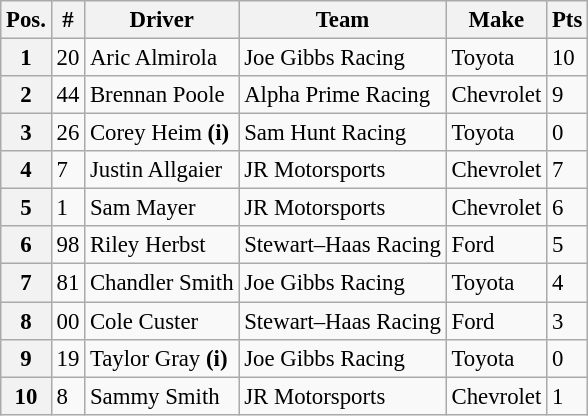<table class="wikitable" style="font-size:95%">
<tr>
<th>Pos.</th>
<th>#</th>
<th>Driver</th>
<th>Team</th>
<th>Make</th>
<th>Pts</th>
</tr>
<tr>
<th>1</th>
<td>20</td>
<td>Aric Almirola</td>
<td>Joe Gibbs Racing</td>
<td>Toyota</td>
<td>10</td>
</tr>
<tr>
<th>2</th>
<td>44</td>
<td>Brennan Poole</td>
<td>Alpha Prime Racing</td>
<td>Chevrolet</td>
<td>9</td>
</tr>
<tr>
<th>3</th>
<td>26</td>
<td>Corey Heim <strong>(i)</strong></td>
<td>Sam Hunt Racing</td>
<td>Toyota</td>
<td>0</td>
</tr>
<tr>
<th>4</th>
<td>7</td>
<td>Justin Allgaier</td>
<td>JR Motorsports</td>
<td>Chevrolet</td>
<td>7</td>
</tr>
<tr>
<th>5</th>
<td>1</td>
<td>Sam Mayer</td>
<td>JR Motorsports</td>
<td>Chevrolet</td>
<td>6</td>
</tr>
<tr>
<th>6</th>
<td>98</td>
<td>Riley Herbst</td>
<td>Stewart–Haas Racing</td>
<td>Ford</td>
<td>5</td>
</tr>
<tr>
<th>7</th>
<td>81</td>
<td>Chandler Smith</td>
<td>Joe Gibbs Racing</td>
<td>Toyota</td>
<td>4</td>
</tr>
<tr>
<th>8</th>
<td>00</td>
<td>Cole Custer</td>
<td>Stewart–Haas Racing</td>
<td>Ford</td>
<td>3</td>
</tr>
<tr>
<th>9</th>
<td>19</td>
<td>Taylor Gray <strong>(i)</strong></td>
<td>Joe Gibbs Racing</td>
<td>Toyota</td>
<td>0</td>
</tr>
<tr>
<th>10</th>
<td>8</td>
<td>Sammy Smith</td>
<td>JR Motorsports</td>
<td>Chevrolet</td>
<td>1</td>
</tr>
</table>
